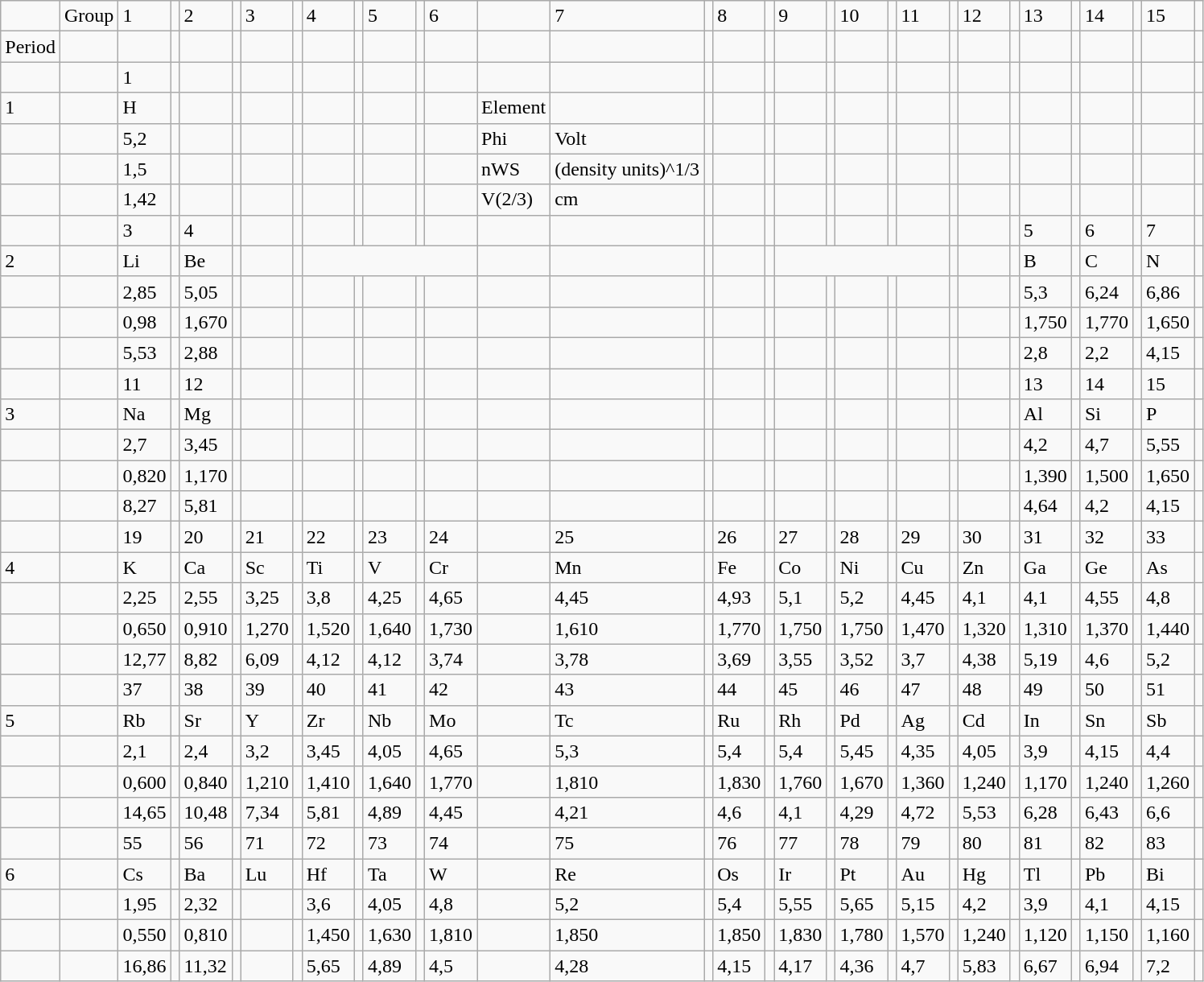<table class="wikitable">
<tr>
<td></td>
<td>Group</td>
<td>1</td>
<td></td>
<td>2</td>
<td></td>
<td>3</td>
<td></td>
<td>4</td>
<td></td>
<td>5</td>
<td></td>
<td>6</td>
<td></td>
<td>7</td>
<td></td>
<td>8</td>
<td></td>
<td>9</td>
<td></td>
<td>10</td>
<td></td>
<td>11</td>
<td></td>
<td>12</td>
<td></td>
<td>13</td>
<td></td>
<td>14</td>
<td></td>
<td>15</td>
<td></td>
</tr>
<tr>
<td>Period</td>
<td></td>
<td></td>
<td></td>
<td></td>
<td></td>
<td></td>
<td></td>
<td></td>
<td></td>
<td></td>
<td></td>
<td></td>
<td></td>
<td></td>
<td></td>
<td></td>
<td></td>
<td></td>
<td></td>
<td></td>
<td></td>
<td></td>
<td></td>
<td></td>
<td></td>
<td></td>
<td></td>
<td></td>
<td></td>
<td></td>
<td></td>
</tr>
<tr>
<td></td>
<td></td>
<td>1</td>
<td></td>
<td></td>
<td></td>
<td></td>
<td></td>
<td></td>
<td></td>
<td></td>
<td></td>
<td></td>
<td></td>
<td></td>
<td></td>
<td></td>
<td></td>
<td></td>
<td></td>
<td></td>
<td></td>
<td></td>
<td></td>
<td></td>
<td></td>
<td></td>
<td></td>
<td></td>
<td></td>
<td></td>
<td></td>
</tr>
<tr>
<td>1</td>
<td></td>
<td>H</td>
<td></td>
<td></td>
<td></td>
<td></td>
<td></td>
<td></td>
<td></td>
<td></td>
<td></td>
<td></td>
<td>Element</td>
<td></td>
<td></td>
<td></td>
<td></td>
<td></td>
<td></td>
<td></td>
<td></td>
<td></td>
<td></td>
<td></td>
<td></td>
<td></td>
<td></td>
<td></td>
<td></td>
<td></td>
<td></td>
</tr>
<tr>
<td></td>
<td></td>
<td>5,2</td>
<td></td>
<td></td>
<td></td>
<td></td>
<td></td>
<td></td>
<td></td>
<td></td>
<td></td>
<td></td>
<td>Phi</td>
<td>Volt</td>
<td></td>
<td></td>
<td></td>
<td></td>
<td></td>
<td></td>
<td></td>
<td></td>
<td></td>
<td></td>
<td></td>
<td></td>
<td></td>
<td></td>
<td></td>
<td></td>
<td></td>
</tr>
<tr>
<td></td>
<td></td>
<td>1,5</td>
<td></td>
<td></td>
<td></td>
<td></td>
<td></td>
<td></td>
<td></td>
<td></td>
<td></td>
<td></td>
<td>nWS</td>
<td>(density units)^1/3</td>
<td></td>
<td></td>
<td></td>
<td></td>
<td></td>
<td></td>
<td></td>
<td></td>
<td></td>
<td></td>
<td></td>
<td></td>
<td></td>
<td></td>
<td></td>
<td></td>
<td></td>
</tr>
<tr>
<td></td>
<td></td>
<td>1,42</td>
<td></td>
<td></td>
<td></td>
<td></td>
<td></td>
<td></td>
<td></td>
<td></td>
<td></td>
<td></td>
<td>V(2/3)</td>
<td>cm</td>
<td></td>
<td></td>
<td></td>
<td></td>
<td></td>
<td></td>
<td></td>
<td></td>
<td></td>
<td></td>
<td></td>
<td></td>
<td></td>
<td></td>
<td></td>
<td></td>
<td></td>
</tr>
<tr>
<td></td>
<td></td>
<td>3</td>
<td></td>
<td>4</td>
<td></td>
<td></td>
<td></td>
<td></td>
<td></td>
<td></td>
<td></td>
<td></td>
<td></td>
<td></td>
<td></td>
<td></td>
<td></td>
<td></td>
<td></td>
<td></td>
<td></td>
<td></td>
<td></td>
<td></td>
<td></td>
<td>5</td>
<td></td>
<td>6</td>
<td></td>
<td>7</td>
<td></td>
</tr>
<tr>
<td>2</td>
<td></td>
<td>Li</td>
<td></td>
<td>Be</td>
<td></td>
<td></td>
<td></td>
<td colspan="5"></td>
<td></td>
<td></td>
<td></td>
<td></td>
<td></td>
<td colspan="5"></td>
<td></td>
<td></td>
<td></td>
<td>B</td>
<td></td>
<td>C</td>
<td></td>
<td>N</td>
<td></td>
</tr>
<tr>
<td></td>
<td></td>
<td>2,85</td>
<td></td>
<td>5,05</td>
<td></td>
<td></td>
<td></td>
<td></td>
<td></td>
<td></td>
<td></td>
<td></td>
<td></td>
<td></td>
<td></td>
<td></td>
<td></td>
<td></td>
<td></td>
<td></td>
<td></td>
<td></td>
<td></td>
<td></td>
<td></td>
<td>5,3</td>
<td></td>
<td>6,24</td>
<td></td>
<td>6,86</td>
<td></td>
</tr>
<tr>
<td></td>
<td></td>
<td>0,98</td>
<td></td>
<td>1,670</td>
<td></td>
<td></td>
<td></td>
<td></td>
<td></td>
<td></td>
<td></td>
<td></td>
<td></td>
<td></td>
<td></td>
<td></td>
<td></td>
<td></td>
<td></td>
<td></td>
<td></td>
<td></td>
<td></td>
<td></td>
<td></td>
<td>1,750</td>
<td></td>
<td>1,770</td>
<td></td>
<td>1,650</td>
<td></td>
</tr>
<tr>
<td></td>
<td></td>
<td>5,53</td>
<td></td>
<td>2,88</td>
<td></td>
<td></td>
<td></td>
<td></td>
<td></td>
<td></td>
<td></td>
<td></td>
<td></td>
<td></td>
<td></td>
<td></td>
<td></td>
<td></td>
<td></td>
<td></td>
<td></td>
<td></td>
<td></td>
<td></td>
<td></td>
<td>2,8</td>
<td></td>
<td>2,2</td>
<td></td>
<td>4,15</td>
<td></td>
</tr>
<tr>
<td></td>
<td></td>
<td>11</td>
<td></td>
<td>12</td>
<td></td>
<td></td>
<td></td>
<td></td>
<td></td>
<td></td>
<td></td>
<td></td>
<td></td>
<td></td>
<td></td>
<td></td>
<td></td>
<td></td>
<td></td>
<td></td>
<td></td>
<td></td>
<td></td>
<td></td>
<td></td>
<td>13</td>
<td></td>
<td>14</td>
<td></td>
<td>15</td>
<td></td>
</tr>
<tr>
<td>3</td>
<td></td>
<td>Na</td>
<td></td>
<td>Mg</td>
<td></td>
<td></td>
<td></td>
<td></td>
<td></td>
<td></td>
<td></td>
<td></td>
<td></td>
<td></td>
<td></td>
<td></td>
<td></td>
<td></td>
<td></td>
<td></td>
<td></td>
<td></td>
<td></td>
<td></td>
<td></td>
<td>Al</td>
<td></td>
<td>Si</td>
<td></td>
<td>P</td>
<td></td>
</tr>
<tr>
<td></td>
<td></td>
<td>2,7</td>
<td></td>
<td>3,45</td>
<td></td>
<td></td>
<td></td>
<td></td>
<td></td>
<td></td>
<td></td>
<td></td>
<td></td>
<td></td>
<td></td>
<td></td>
<td></td>
<td></td>
<td></td>
<td></td>
<td></td>
<td></td>
<td></td>
<td></td>
<td></td>
<td>4,2</td>
<td></td>
<td>4,7</td>
<td></td>
<td>5,55</td>
<td></td>
</tr>
<tr>
<td></td>
<td></td>
<td>0,820</td>
<td></td>
<td>1,170</td>
<td></td>
<td></td>
<td></td>
<td></td>
<td></td>
<td></td>
<td></td>
<td></td>
<td></td>
<td></td>
<td></td>
<td></td>
<td></td>
<td></td>
<td></td>
<td></td>
<td></td>
<td></td>
<td></td>
<td></td>
<td></td>
<td>1,390</td>
<td></td>
<td>1,500</td>
<td></td>
<td>1,650</td>
<td></td>
</tr>
<tr>
<td></td>
<td></td>
<td>8,27</td>
<td></td>
<td>5,81</td>
<td></td>
<td></td>
<td></td>
<td></td>
<td></td>
<td></td>
<td></td>
<td></td>
<td></td>
<td></td>
<td></td>
<td></td>
<td></td>
<td></td>
<td></td>
<td></td>
<td></td>
<td></td>
<td></td>
<td></td>
<td></td>
<td>4,64</td>
<td></td>
<td>4,2</td>
<td></td>
<td>4,15</td>
<td></td>
</tr>
<tr>
<td></td>
<td></td>
<td>19</td>
<td></td>
<td>20</td>
<td></td>
<td>21</td>
<td></td>
<td>22</td>
<td></td>
<td>23</td>
<td></td>
<td>24</td>
<td></td>
<td>25</td>
<td></td>
<td>26</td>
<td></td>
<td>27</td>
<td></td>
<td>28</td>
<td></td>
<td>29</td>
<td></td>
<td>30</td>
<td></td>
<td>31</td>
<td></td>
<td>32</td>
<td></td>
<td>33</td>
<td></td>
</tr>
<tr>
<td>4</td>
<td></td>
<td>K</td>
<td></td>
<td>Ca</td>
<td></td>
<td>Sc</td>
<td></td>
<td>Ti</td>
<td></td>
<td>V</td>
<td></td>
<td>Cr</td>
<td></td>
<td>Mn</td>
<td></td>
<td>Fe</td>
<td></td>
<td>Co</td>
<td></td>
<td>Ni</td>
<td></td>
<td>Cu</td>
<td></td>
<td>Zn</td>
<td></td>
<td>Ga</td>
<td></td>
<td>Ge</td>
<td></td>
<td>As</td>
<td></td>
</tr>
<tr>
<td></td>
<td></td>
<td>2,25</td>
<td></td>
<td>2,55</td>
<td></td>
<td>3,25</td>
<td></td>
<td>3,8</td>
<td></td>
<td>4,25</td>
<td></td>
<td>4,65</td>
<td></td>
<td>4,45</td>
<td></td>
<td>4,93</td>
<td></td>
<td>5,1</td>
<td></td>
<td>5,2</td>
<td></td>
<td>4,45</td>
<td></td>
<td>4,1</td>
<td></td>
<td>4,1</td>
<td></td>
<td>4,55</td>
<td></td>
<td>4,8</td>
<td></td>
</tr>
<tr>
<td></td>
<td></td>
<td>0,650</td>
<td></td>
<td>0,910</td>
<td></td>
<td>1,270</td>
<td></td>
<td>1,520</td>
<td></td>
<td>1,640</td>
<td></td>
<td>1,730</td>
<td></td>
<td>1,610</td>
<td></td>
<td>1,770</td>
<td></td>
<td>1,750</td>
<td></td>
<td>1,750</td>
<td></td>
<td>1,470</td>
<td></td>
<td>1,320</td>
<td></td>
<td>1,310</td>
<td></td>
<td>1,370</td>
<td></td>
<td>1,440</td>
<td></td>
</tr>
<tr>
<td></td>
<td></td>
<td>12,77</td>
<td></td>
<td>8,82</td>
<td></td>
<td>6,09</td>
<td></td>
<td>4,12</td>
<td></td>
<td>4,12</td>
<td></td>
<td>3,74</td>
<td></td>
<td>3,78</td>
<td></td>
<td>3,69</td>
<td></td>
<td>3,55</td>
<td></td>
<td>3,52</td>
<td></td>
<td>3,7</td>
<td></td>
<td>4,38</td>
<td></td>
<td>5,19</td>
<td></td>
<td>4,6</td>
<td></td>
<td>5,2</td>
<td></td>
</tr>
<tr>
<td></td>
<td></td>
<td>37</td>
<td></td>
<td>38</td>
<td></td>
<td>39</td>
<td></td>
<td>40</td>
<td></td>
<td>41</td>
<td></td>
<td>42</td>
<td></td>
<td>43</td>
<td></td>
<td>44</td>
<td></td>
<td>45</td>
<td></td>
<td>46</td>
<td></td>
<td>47</td>
<td></td>
<td>48</td>
<td></td>
<td>49</td>
<td></td>
<td>50</td>
<td></td>
<td>51</td>
<td></td>
</tr>
<tr>
<td>5</td>
<td></td>
<td>Rb</td>
<td></td>
<td>Sr</td>
<td></td>
<td>Y</td>
<td></td>
<td>Zr</td>
<td></td>
<td>Nb</td>
<td></td>
<td>Mo</td>
<td></td>
<td>Tc</td>
<td></td>
<td>Ru</td>
<td></td>
<td>Rh</td>
<td></td>
<td>Pd</td>
<td></td>
<td>Ag</td>
<td></td>
<td>Cd</td>
<td></td>
<td>In</td>
<td></td>
<td>Sn</td>
<td></td>
<td>Sb</td>
<td></td>
</tr>
<tr>
<td></td>
<td></td>
<td>2,1</td>
<td></td>
<td>2,4</td>
<td></td>
<td>3,2</td>
<td></td>
<td>3,45</td>
<td></td>
<td>4,05</td>
<td></td>
<td>4,65</td>
<td></td>
<td>5,3</td>
<td></td>
<td>5,4</td>
<td></td>
<td>5,4</td>
<td></td>
<td>5,45</td>
<td></td>
<td>4,35</td>
<td></td>
<td>4,05</td>
<td></td>
<td>3,9</td>
<td></td>
<td>4,15</td>
<td></td>
<td>4,4</td>
<td></td>
</tr>
<tr>
<td></td>
<td></td>
<td>0,600</td>
<td></td>
<td>0,840</td>
<td></td>
<td>1,210</td>
<td></td>
<td>1,410</td>
<td></td>
<td>1,640</td>
<td></td>
<td>1,770</td>
<td></td>
<td>1,810</td>
<td></td>
<td>1,830</td>
<td></td>
<td>1,760</td>
<td></td>
<td>1,670</td>
<td></td>
<td>1,360</td>
<td></td>
<td>1,240</td>
<td></td>
<td>1,170</td>
<td></td>
<td>1,240</td>
<td></td>
<td>1,260</td>
<td></td>
</tr>
<tr>
<td></td>
<td></td>
<td>14,65</td>
<td></td>
<td>10,48</td>
<td></td>
<td>7,34</td>
<td></td>
<td>5,81</td>
<td></td>
<td>4,89</td>
<td></td>
<td>4,45</td>
<td></td>
<td>4,21</td>
<td></td>
<td>4,6</td>
<td></td>
<td>4,1</td>
<td></td>
<td>4,29</td>
<td></td>
<td>4,72</td>
<td></td>
<td>5,53</td>
<td></td>
<td>6,28</td>
<td></td>
<td>6,43</td>
<td></td>
<td>6,6</td>
<td></td>
</tr>
<tr>
<td></td>
<td></td>
<td>55</td>
<td></td>
<td>56</td>
<td></td>
<td>71</td>
<td></td>
<td>72</td>
<td></td>
<td>73</td>
<td></td>
<td>74</td>
<td></td>
<td>75</td>
<td></td>
<td>76</td>
<td></td>
<td>77</td>
<td></td>
<td>78</td>
<td></td>
<td>79</td>
<td></td>
<td>80</td>
<td></td>
<td>81</td>
<td></td>
<td>82</td>
<td></td>
<td>83</td>
<td></td>
</tr>
<tr>
<td>6</td>
<td></td>
<td>Cs</td>
<td></td>
<td>Ba</td>
<td></td>
<td>Lu</td>
<td></td>
<td>Hf</td>
<td></td>
<td>Ta</td>
<td></td>
<td>W</td>
<td></td>
<td>Re</td>
<td></td>
<td>Os</td>
<td></td>
<td>Ir</td>
<td></td>
<td>Pt</td>
<td></td>
<td>Au</td>
<td></td>
<td>Hg</td>
<td></td>
<td>Tl</td>
<td></td>
<td>Pb</td>
<td></td>
<td>Bi</td>
<td></td>
</tr>
<tr>
<td></td>
<td></td>
<td>1,95</td>
<td></td>
<td>2,32</td>
<td></td>
<td></td>
<td></td>
<td>3,6</td>
<td></td>
<td>4,05</td>
<td></td>
<td>4,8</td>
<td></td>
<td>5,2</td>
<td></td>
<td>5,4</td>
<td></td>
<td>5,55</td>
<td></td>
<td>5,65</td>
<td></td>
<td>5,15</td>
<td></td>
<td>4,2</td>
<td></td>
<td>3,9</td>
<td></td>
<td>4,1</td>
<td></td>
<td>4,15</td>
<td></td>
</tr>
<tr>
<td></td>
<td></td>
<td>0,550</td>
<td></td>
<td>0,810</td>
<td></td>
<td></td>
<td></td>
<td>1,450</td>
<td></td>
<td>1,630</td>
<td></td>
<td>1,810</td>
<td></td>
<td>1,850</td>
<td></td>
<td>1,850</td>
<td></td>
<td>1,830</td>
<td></td>
<td>1,780</td>
<td></td>
<td>1,570</td>
<td></td>
<td>1,240</td>
<td></td>
<td>1,120</td>
<td></td>
<td>1,150</td>
<td></td>
<td>1,160</td>
<td></td>
</tr>
<tr>
<td></td>
<td></td>
<td>16,86</td>
<td></td>
<td>11,32</td>
<td></td>
<td></td>
<td></td>
<td>5,65</td>
<td></td>
<td>4,89</td>
<td></td>
<td>4,5</td>
<td></td>
<td>4,28</td>
<td></td>
<td>4,15</td>
<td></td>
<td>4,17</td>
<td></td>
<td>4,36</td>
<td></td>
<td>4,7</td>
<td></td>
<td>5,83</td>
<td></td>
<td>6,67</td>
<td></td>
<td>6,94</td>
<td></td>
<td>7,2</td>
<td></td>
</tr>
</table>
